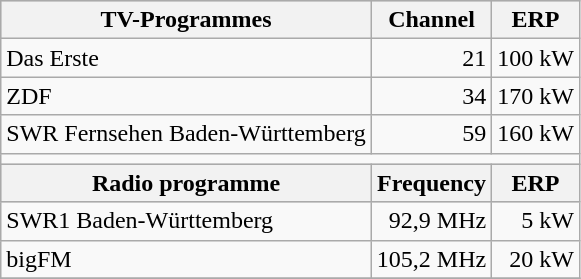<table class="wikitable">
<tr style="background:#ccc;">
<th>TV-Programmes</th>
<th>Channel</th>
<th>ERP</th>
</tr>
<tr>
<td>Das Erste</td>
<td align="right">21</td>
<td align="right">100 kW</td>
</tr>
<tr>
<td>ZDF</td>
<td align="right">34</td>
<td align="right">170 kW</td>
</tr>
<tr>
<td>SWR Fernsehen Baden-Württemberg</td>
<td align="right">59</td>
<td align="right">160 kW</td>
</tr>
<tr>
<td colspan="3" style="empty-cells:hide;"></td>
</tr>
<tr style="background:#ccc;">
<th>Radio programme</th>
<th>Frequency</th>
<th>ERP</th>
</tr>
<tr>
<td>SWR1 Baden-Württemberg</td>
<td align="right">92,9 MHz</td>
<td align="right">5 kW</td>
</tr>
<tr>
<td>bigFM</td>
<td align="right">105,2 MHz</td>
<td align="right">20 kW</td>
</tr>
<tr>
</tr>
</table>
